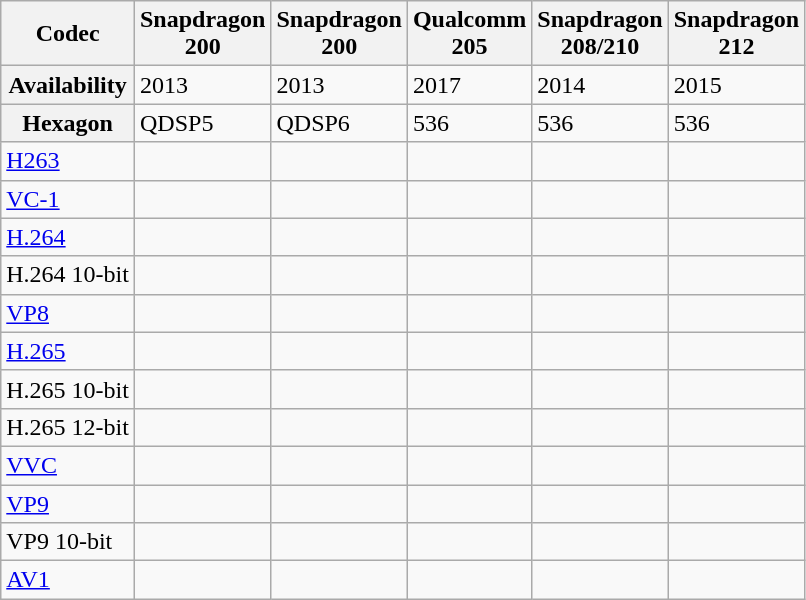<table class="wikitable">
<tr>
<th>Codec</th>
<th>Snapdragon<br>200</th>
<th>Snapdragon<br>200</th>
<th>Qualcomm<br>205</th>
<th>Snapdragon<br>208/210</th>
<th>Snapdragon<br>212</th>
</tr>
<tr>
<th>Availability</th>
<td>2013</td>
<td>2013</td>
<td>2017</td>
<td>2014</td>
<td>2015</td>
</tr>
<tr>
<th>Hexagon</th>
<td>QDSP5</td>
<td>QDSP6</td>
<td>536</td>
<td>536</td>
<td>536</td>
</tr>
<tr>
<td><a href='#'>H263</a></td>
<td></td>
<td></td>
<td></td>
<td></td>
<td></td>
</tr>
<tr>
<td><a href='#'>VC-1</a></td>
<td></td>
<td></td>
<td></td>
<td></td>
<td></td>
</tr>
<tr>
<td><a href='#'>H.264</a></td>
<td></td>
<td></td>
<td></td>
<td></td>
<td></td>
</tr>
<tr>
<td>H.264 10-bit</td>
<td></td>
<td></td>
<td></td>
<td></td>
<td></td>
</tr>
<tr>
<td><a href='#'>VP8</a></td>
<td></td>
<td></td>
<td></td>
<td></td>
<td></td>
</tr>
<tr>
<td><a href='#'>H.265</a></td>
<td></td>
<td></td>
<td></td>
<td></td>
<td></td>
</tr>
<tr>
<td>H.265 10-bit</td>
<td></td>
<td></td>
<td></td>
<td></td>
<td></td>
</tr>
<tr>
<td>H.265 12-bit</td>
<td></td>
<td></td>
<td></td>
<td></td>
<td></td>
</tr>
<tr>
<td><a href='#'>VVC</a></td>
<td></td>
<td></td>
<td></td>
<td></td>
<td></td>
</tr>
<tr>
<td><a href='#'>VP9</a></td>
<td></td>
<td></td>
<td></td>
<td></td>
<td></td>
</tr>
<tr>
<td>VP9 10-bit</td>
<td></td>
<td></td>
<td></td>
<td></td>
<td></td>
</tr>
<tr>
<td><a href='#'>AV1</a></td>
<td></td>
<td></td>
<td></td>
<td></td>
<td></td>
</tr>
</table>
